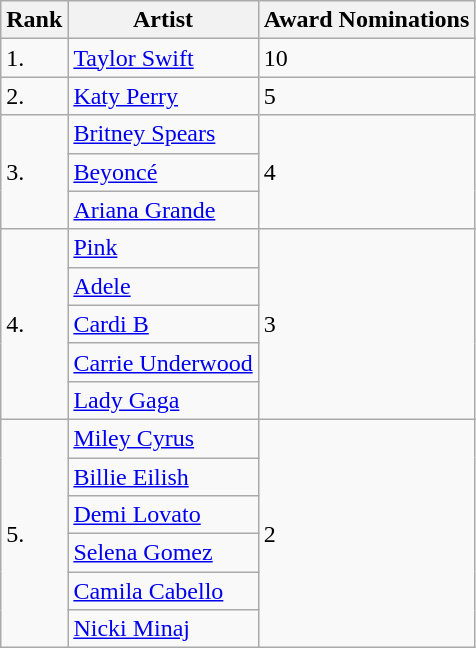<table class="wikitable">
<tr>
<th>Rank</th>
<th>Artist</th>
<th>Award Nominations</th>
</tr>
<tr>
<td>1.</td>
<td><a href='#'>Taylor Swift</a></td>
<td>10</td>
</tr>
<tr>
<td>2.</td>
<td><a href='#'>Katy Perry</a></td>
<td>5</td>
</tr>
<tr>
<td rowspan=3>3.</td>
<td><a href='#'>Britney Spears</a></td>
<td rowspan=3>4</td>
</tr>
<tr>
<td><a href='#'>Beyoncé</a></td>
</tr>
<tr>
<td><a href='#'>Ariana Grande</a></td>
</tr>
<tr>
<td rowspan=5>4.</td>
<td><a href='#'>Pink</a></td>
<td rowspan=5>3</td>
</tr>
<tr>
<td><a href='#'>Adele</a></td>
</tr>
<tr>
<td><a href='#'>Cardi B</a></td>
</tr>
<tr>
<td><a href='#'>Carrie Underwood</a></td>
</tr>
<tr>
<td><a href='#'>Lady Gaga</a></td>
</tr>
<tr>
<td rowspan=6>5.</td>
<td><a href='#'>Miley Cyrus</a></td>
<td rowspan=6>2</td>
</tr>
<tr>
<td><a href='#'>Billie Eilish</a></td>
</tr>
<tr>
<td><a href='#'>Demi Lovato</a></td>
</tr>
<tr>
<td><a href='#'>Selena Gomez</a></td>
</tr>
<tr>
<td><a href='#'>Camila Cabello</a></td>
</tr>
<tr>
<td><a href='#'>Nicki Minaj</a></td>
</tr>
</table>
